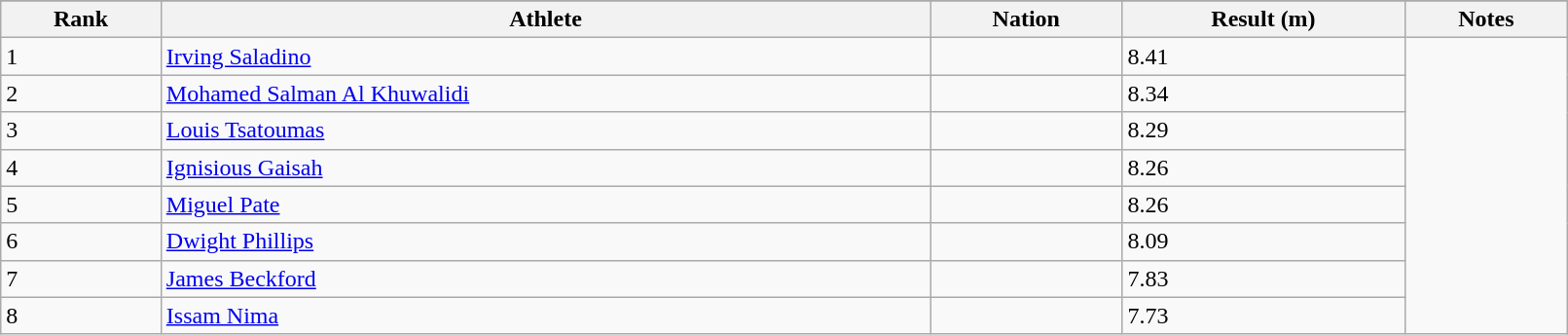<table class="wikitable" width=85%>
<tr>
</tr>
<tr>
<th>Rank</th>
<th>Athlete</th>
<th>Nation</th>
<th>Result (m)</th>
<th>Notes</th>
</tr>
<tr>
<td>1</td>
<td><a href='#'>Irving Saladino</a></td>
<td></td>
<td>8.41</td>
</tr>
<tr>
<td>2</td>
<td><a href='#'>Mohamed Salman Al Khuwalidi</a></td>
<td></td>
<td>8.34</td>
</tr>
<tr>
<td>3</td>
<td><a href='#'>Louis Tsatoumas</a></td>
<td></td>
<td>8.29</td>
</tr>
<tr>
<td>4</td>
<td><a href='#'>Ignisious Gaisah</a></td>
<td></td>
<td>8.26</td>
</tr>
<tr>
<td>5</td>
<td><a href='#'>Miguel Pate</a></td>
<td></td>
<td>8.26</td>
</tr>
<tr>
<td>6</td>
<td><a href='#'>Dwight Phillips</a></td>
<td></td>
<td>8.09</td>
</tr>
<tr>
<td>7</td>
<td><a href='#'>James Beckford</a></td>
<td></td>
<td>7.83</td>
</tr>
<tr>
<td>8</td>
<td><a href='#'>Issam Nima</a></td>
<td></td>
<td>7.73</td>
</tr>
</table>
